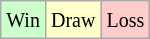<table class="wikitable">
<tr>
<td style="background-color: #CCFFCC;"><small>Win</small></td>
<td style="background-color: #FFFFCC;"><small>Draw</small></td>
<td style="background-color: #FFCCCC;"><small>Loss</small></td>
</tr>
</table>
